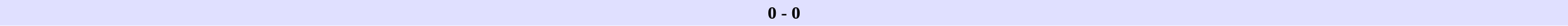<table border=0 cellspacing=0 cellpadding=2 style=font-size:90% width=100%>
<tr bgcolor=#e0e0ff>
<td align=right width=40%></td>
<th>0 - 0</th>
<td align=left width=40%></td>
</tr>
</table>
